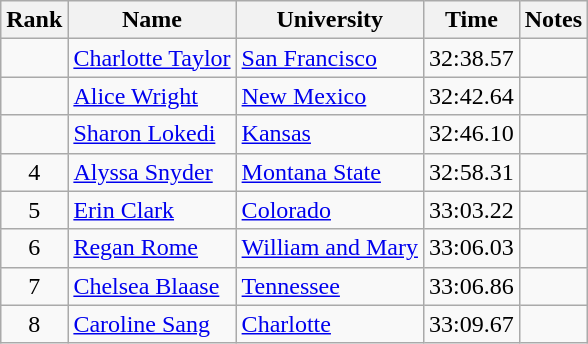<table class="wikitable sortable" style="text-align:center">
<tr>
<th>Rank</th>
<th>Name</th>
<th>University</th>
<th>Time</th>
<th>Notes</th>
</tr>
<tr>
<td></td>
<td align=left><a href='#'>Charlotte Taylor</a></td>
<td align=left><a href='#'>San Francisco</a></td>
<td>32:38.57</td>
<td></td>
</tr>
<tr>
<td></td>
<td align=left><a href='#'>Alice Wright</a> </td>
<td align=left><a href='#'>New Mexico</a></td>
<td>32:42.64</td>
<td></td>
</tr>
<tr>
<td></td>
<td align=left><a href='#'>Sharon Lokedi</a> </td>
<td align=left><a href='#'>Kansas</a></td>
<td>32:46.10</td>
<td></td>
</tr>
<tr>
<td>4</td>
<td align=left><a href='#'>Alyssa Snyder</a></td>
<td align="left"><a href='#'>Montana State</a></td>
<td>32:58.31</td>
<td></td>
</tr>
<tr>
<td>5</td>
<td align=left><a href='#'>Erin Clark</a></td>
<td align=left><a href='#'>Colorado</a></td>
<td>33:03.22</td>
<td></td>
</tr>
<tr>
<td>6</td>
<td align=left><a href='#'>Regan Rome</a></td>
<td align="left"><a href='#'>William and Mary</a></td>
<td>33:06.03</td>
<td></td>
</tr>
<tr>
<td>7</td>
<td align=left><a href='#'>Chelsea Blaase</a></td>
<td align="left"><a href='#'>Tennessee</a></td>
<td>33:06.86</td>
<td></td>
</tr>
<tr>
<td>8</td>
<td align=left><a href='#'>Caroline Sang</a> </td>
<td align="left"><a href='#'>Charlotte</a></td>
<td>33:09.67</td>
<td></td>
</tr>
</table>
